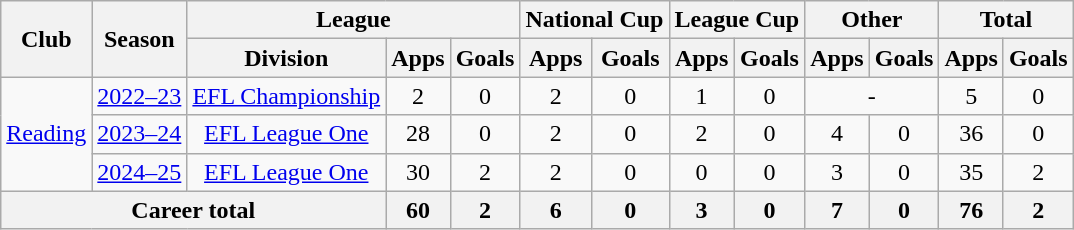<table class="wikitable" style="text-align: center">
<tr>
<th rowspan="2">Club</th>
<th rowspan="2">Season</th>
<th colspan="3">League</th>
<th colspan="2">National Cup</th>
<th colspan="2">League Cup</th>
<th colspan="2">Other</th>
<th colspan="2">Total</th>
</tr>
<tr>
<th>Division</th>
<th>Apps</th>
<th>Goals</th>
<th>Apps</th>
<th>Goals</th>
<th>Apps</th>
<th>Goals</th>
<th>Apps</th>
<th>Goals</th>
<th>Apps</th>
<th>Goals</th>
</tr>
<tr>
<td rowspan="3"><a href='#'>Reading</a></td>
<td><a href='#'>2022–23</a></td>
<td><a href='#'>EFL Championship</a></td>
<td>2</td>
<td>0</td>
<td>2</td>
<td>0</td>
<td>1</td>
<td>0</td>
<td colspan="2">-</td>
<td>5</td>
<td>0</td>
</tr>
<tr>
<td><a href='#'>2023–24</a></td>
<td><a href='#'>EFL League One</a></td>
<td>28</td>
<td>0</td>
<td>2</td>
<td>0</td>
<td>2</td>
<td>0</td>
<td>4</td>
<td>0</td>
<td>36</td>
<td>0</td>
</tr>
<tr>
<td><a href='#'>2024–25</a></td>
<td><a href='#'>EFL League One</a></td>
<td>30</td>
<td>2</td>
<td>2</td>
<td>0</td>
<td>0</td>
<td>0</td>
<td>3</td>
<td>0</td>
<td>35</td>
<td>2</td>
</tr>
<tr>
<th colspan="3">Career total</th>
<th>60</th>
<th>2</th>
<th>6</th>
<th>0</th>
<th>3</th>
<th>0</th>
<th>7</th>
<th>0</th>
<th>76</th>
<th>2</th>
</tr>
</table>
